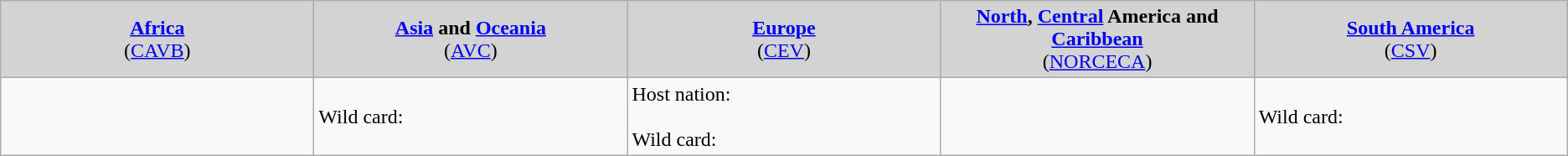<table class="wikitable">
<tr style="background:Lightgrey;">
<td style="width:20%; text-align:center;"><strong><a href='#'>Africa</a></strong><br>(<a href='#'>CAVB</a>)</td>
<td style="width:20%; text-align:center;"><strong><a href='#'>Asia</a> and <a href='#'>Oceania</a></strong><br>(<a href='#'>AVC</a>)</td>
<td style="width:20%; text-align:center;"><strong><a href='#'>Europe</a></strong><br>(<a href='#'>CEV</a>)</td>
<td style="width:20%; text-align:center;"><strong><a href='#'>North</a>, <a href='#'>Central</a> America and <a href='#'>Caribbean</a></strong><br>(<a href='#'>NORCECA</a>)</td>
<td style="width:20%; text-align:center;"><strong><a href='#'>South America</a><br></strong>(<a href='#'>CSV</a>)</td>
</tr>
<tr>
<td></td>
<td>Wild card: <br></td>
<td>Host nation: <br><br>Wild card: <br></td>
<td></td>
<td>Wild card: <br></td>
</tr>
</table>
